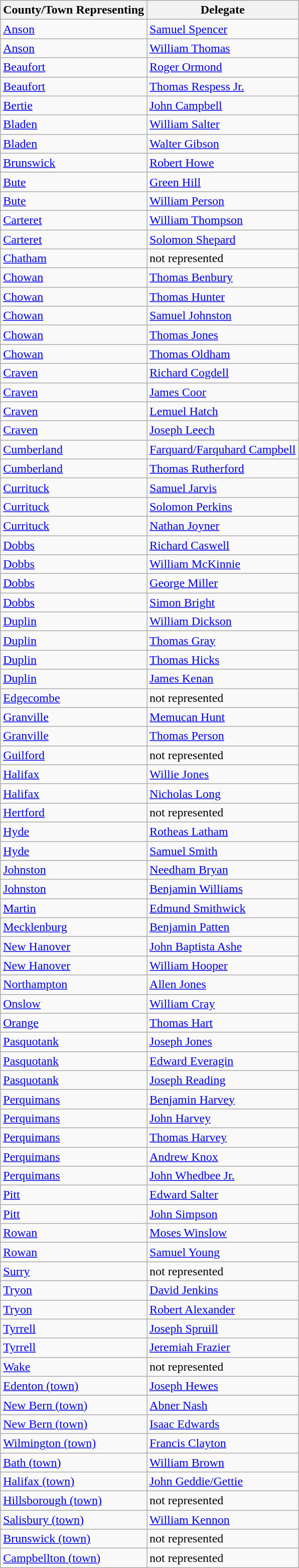<table class="wikitable sortable mw-datatable">
<tr>
<th>County/Town Representing</th>
<th>Delegate</th>
</tr>
<tr>
<td><a href='#'>Anson</a></td>
<td data-sort-value=Spencer, Samuel><a href='#'>Samuel Spencer</a></td>
</tr>
<tr>
<td><a href='#'>Anson</a></td>
<td data-sort-value=Thomas, William><a href='#'>William Thomas</a></td>
</tr>
<tr>
<td><a href='#'>Beaufort</a></td>
<td data-sort-value=Ormond, Roger><a href='#'>Roger Ormond</a></td>
</tr>
<tr>
<td><a href='#'>Beaufort</a></td>
<td data-sort-value=Respess, Thomas, Jr.><a href='#'>Thomas Respess Jr.</a></td>
</tr>
<tr>
<td><a href='#'>Bertie</a></td>
<td data-sort-value=Campbell, John><a href='#'>John Campbell</a></td>
</tr>
<tr>
<td><a href='#'>Bladen</a></td>
<td data-sort-value=Salter, William><a href='#'>William Salter</a></td>
</tr>
<tr>
<td><a href='#'>Bladen</a></td>
<td data-sort-value=Gibson, Walter><a href='#'>Walter Gibson</a></td>
</tr>
<tr>
<td><a href='#'>Brunswick</a></td>
<td data-sort-value=Howe, Robert><a href='#'>Robert Howe</a></td>
</tr>
<tr>
<td><a href='#'>Bute</a></td>
<td data-sort-value=Hill, Green><a href='#'>Green Hill</a></td>
</tr>
<tr>
<td><a href='#'>Bute</a></td>
<td data-sort-value=Person, William><a href='#'>William Person</a></td>
</tr>
<tr>
<td><a href='#'>Carteret</a></td>
<td data-sort-value=Thompson, William><a href='#'>William Thompson</a></td>
</tr>
<tr>
<td><a href='#'>Carteret</a></td>
<td data-sort-value=Shepard, Solomon><a href='#'>Solomon Shepard</a></td>
</tr>
<tr>
<td><a href='#'>Chatham</a></td>
<td data-sort-value=z NOT REPRESENTED>not represented</td>
</tr>
<tr>
<td><a href='#'>Chowan</a></td>
<td data-sort-value=Benbury, Thomas><a href='#'>Thomas Benbury</a></td>
</tr>
<tr>
<td><a href='#'>Chowan</a></td>
<td data-sort-value=Hunter, Thomas><a href='#'>Thomas Hunter</a></td>
</tr>
<tr>
<td><a href='#'>Chowan</a></td>
<td data-sort-value=Johnston, Samuel><a href='#'>Samuel Johnston</a></td>
</tr>
<tr>
<td><a href='#'>Chowan</a></td>
<td data-sort-value=Jones, Thomas><a href='#'>Thomas Jones</a></td>
</tr>
<tr>
<td><a href='#'>Chowan</a></td>
<td data-sort-value=Oldham, Thomas><a href='#'>Thomas Oldham</a></td>
</tr>
<tr>
<td><a href='#'>Craven</a></td>
<td data-sort-value=Cogdell, Richard><a href='#'>Richard Cogdell</a></td>
</tr>
<tr>
<td><a href='#'>Craven</a></td>
<td data-sort-value=Coor, James><a href='#'>James Coor</a></td>
</tr>
<tr>
<td><a href='#'>Craven</a></td>
<td data-sort-value=Hatch, Lemuel><a href='#'>Lemuel Hatch</a></td>
</tr>
<tr>
<td><a href='#'>Craven</a></td>
<td data-sort-value=Leech, Joseph><a href='#'>Joseph Leech</a></td>
</tr>
<tr>
<td><a href='#'>Cumberland</a></td>
<td data-sort-value=Campbell, Farquard><a href='#'>Farquard/Farquhard Campbell</a></td>
</tr>
<tr>
<td><a href='#'>Cumberland</a></td>
<td data-sort-value=Rutherford, Thomas><a href='#'>Thomas Rutherford</a></td>
</tr>
<tr>
<td><a href='#'>Currituck</a></td>
<td data-sort-value=Jarvis, Samuel><a href='#'>Samuel Jarvis</a></td>
</tr>
<tr>
<td><a href='#'>Currituck</a></td>
<td data-sort-value=Perkins, Solomon><a href='#'>Solomon Perkins</a></td>
</tr>
<tr>
<td><a href='#'>Currituck</a></td>
<td data-sort-value=Joyner, Nathan><a href='#'>Nathan Joyner</a></td>
</tr>
<tr>
<td><a href='#'>Dobbs</a></td>
<td data-sort-value=Caswell, Richard><a href='#'>Richard Caswell</a></td>
</tr>
<tr>
<td><a href='#'>Dobbs</a></td>
<td data-sort-value=William, McKinnie.><a href='#'>William McKinnie</a></td>
</tr>
<tr>
<td><a href='#'>Dobbs</a></td>
<td data-sort-value=Miller, George><a href='#'>George Miller</a></td>
</tr>
<tr>
<td><a href='#'>Dobbs</a></td>
<td data-sort-value=Bright, Simon><a href='#'>Simon Bright</a></td>
</tr>
<tr>
<td><a href='#'>Duplin</a></td>
<td data-sort-value=Dickson, William><a href='#'>William Dickson</a></td>
</tr>
<tr>
<td><a href='#'>Duplin</a></td>
<td data-sort-value=Gray, Thomas><a href='#'>Thomas Gray</a></td>
</tr>
<tr>
<td><a href='#'>Duplin</a></td>
<td data-sort-value=Hicks, Thomas><a href='#'>Thomas Hicks</a></td>
</tr>
<tr>
<td><a href='#'>Duplin</a></td>
<td data-sort-value=Kenan, James><a href='#'>James Kenan</a></td>
</tr>
<tr>
<td><a href='#'>Edgecombe</a></td>
<td data-sort-value=z NOT REPRESENTED>not represented</td>
</tr>
<tr>
<td><a href='#'>Granville</a></td>
<td data-sort-value=Hunt, Memucan><a href='#'>Memucan Hunt</a></td>
</tr>
<tr>
<td><a href='#'>Granville</a></td>
<td data-sort-value=Person, Thomas><a href='#'>Thomas Person</a></td>
</tr>
<tr>
<td><a href='#'>Guilford</a></td>
<td data-sort-value=z NOT REPRESENTED>not represented</td>
</tr>
<tr>
<td><a href='#'>Halifax</a></td>
<td data-sort-value=Jones, Willie><a href='#'>Willie Jones</a></td>
</tr>
<tr>
<td><a href='#'>Halifax</a></td>
<td data-sort-value=Long, Nicholas><a href='#'>Nicholas Long</a></td>
</tr>
<tr>
<td><a href='#'>Hertford</a></td>
<td data-sort-value=z NOT REPRESENTED>not represented</td>
</tr>
<tr>
<td><a href='#'>Hyde</a></td>
<td data-sort-value=Latham, Rotheas><a href='#'>Rotheas Latham</a></td>
</tr>
<tr>
<td><a href='#'>Hyde</a></td>
<td data-sort-value=Smith, Samuel><a href='#'>Samuel Smith</a></td>
</tr>
<tr>
<td><a href='#'>Johnston</a></td>
<td data-sort-value=Bryan, Needham><a href='#'>Needham Bryan</a></td>
</tr>
<tr>
<td><a href='#'>Johnston</a></td>
<td data-sort-value=Williams, Benjamin><a href='#'>Benjamin Williams</a></td>
</tr>
<tr>
<td><a href='#'>Martin</a></td>
<td data-sort-value=Smithwick, Edmund><a href='#'>Edmund Smithwick</a></td>
</tr>
<tr>
<td><a href='#'>Mecklenburg</a></td>
<td data-sort-value=Patten, Benjamin><a href='#'>Benjamin Patten</a></td>
</tr>
<tr>
<td><a href='#'>New Hanover</a></td>
<td data-sort-value=Ashe, John><a href='#'>John Baptista Ashe</a></td>
</tr>
<tr>
<td><a href='#'>New Hanover</a></td>
<td data-sort-value=Hooper, William><a href='#'>William Hooper</a></td>
</tr>
<tr>
<td><a href='#'>Northampton</a></td>
<td data-sort-value=Jones, Allen><a href='#'>Allen Jones</a></td>
</tr>
<tr>
<td><a href='#'>Onslow</a></td>
<td data-sort-value=Cray, William><a href='#'>William Cray</a></td>
</tr>
<tr>
<td><a href='#'>Orange</a></td>
<td data-sort-value=Hart, Thomas><a href='#'>Thomas Hart</a></td>
</tr>
<tr>
<td><a href='#'>Pasquotank</a></td>
<td data-sort-value=Jones, Joseph><a href='#'>Joseph Jones</a></td>
</tr>
<tr>
<td><a href='#'>Pasquotank</a></td>
<td data-sort-value=Everagin, Edward><a href='#'>Edward Everagin</a></td>
</tr>
<tr>
<td><a href='#'>Pasquotank</a></td>
<td data-sort-value=Reading, Joseph><a href='#'>Joseph Reading</a></td>
</tr>
<tr>
<td><a href='#'>Perquimans</a></td>
<td data-sort-value=Harvey, Benjamin><a href='#'>Benjamin Harvey</a></td>
</tr>
<tr>
<td><a href='#'>Perquimans</a></td>
<td data-sort-value=Harvey, John><a href='#'>John Harvey</a></td>
</tr>
<tr>
<td><a href='#'>Perquimans</a></td>
<td data-sort-value=Harvey, Thomas><a href='#'>Thomas Harvey</a></td>
</tr>
<tr>
<td><a href='#'>Perquimans</a></td>
<td data-sort-value=Knox, Andrew><a href='#'>Andrew Knox</a></td>
</tr>
<tr>
<td><a href='#'>Perquimans</a></td>
<td data-sort-value=Whedbee, John, Jr.><a href='#'>John Whedbee Jr.</a></td>
</tr>
<tr>
<td><a href='#'>Pitt</a></td>
<td data-sort-value=Salter, Edward><a href='#'>Edward Salter</a></td>
</tr>
<tr>
<td><a href='#'>Pitt</a></td>
<td data-sort-value=Simpson, John><a href='#'>John Simpson</a></td>
</tr>
<tr>
<td><a href='#'>Rowan</a></td>
<td data-sort-value=Winslow, Moses><a href='#'>Moses Winslow</a></td>
</tr>
<tr>
<td><a href='#'>Rowan</a></td>
<td data-sort-value=Young, Samuel><a href='#'>Samuel Young</a></td>
</tr>
<tr>
<td><a href='#'>Surry</a></td>
<td data-sort-value=z NOT REPRESENTED>not represented</td>
</tr>
<tr>
<td><a href='#'>Tryon</a></td>
<td data-sort-value=Jenkins, David><a href='#'>David Jenkins</a></td>
</tr>
<tr>
<td><a href='#'>Tryon</a></td>
<td data-sort-value=Alexander, Robert><a href='#'>Robert Alexander</a></td>
</tr>
<tr>
<td><a href='#'>Tyrrell</a></td>
<td data-sort-value=Spruill, Joseph><a href='#'>Joseph Spruill</a></td>
</tr>
<tr>
<td><a href='#'>Tyrrell</a></td>
<td data-sort-value=Frazier, Jeremiah><a href='#'>Jeremiah Frazier</a></td>
</tr>
<tr>
<td><a href='#'>Wake</a></td>
<td data-sort-value=z NOT REPRESENTED>not represented</td>
</tr>
<tr>
<td><a href='#'>Edenton (town)</a></td>
<td data-sort-value=Hewes, Joseph><a href='#'>Joseph Hewes</a></td>
</tr>
<tr>
<td><a href='#'>New Bern (town)</a></td>
<td data-sort-value=Nash, Abner><a href='#'>Abner Nash</a></td>
</tr>
<tr>
<td><a href='#'>New Bern (town)</a></td>
<td data-sort-value=Edwards, Isaac><a href='#'>Isaac Edwards</a></td>
</tr>
<tr>
<td><a href='#'>Wilmington (town)</a></td>
<td data-sort-value=Clayton, Francis><a href='#'>Francis Clayton</a></td>
</tr>
<tr>
<td><a href='#'>Bath (town)</a></td>
<td data-sort-value=Brown, William><a href='#'>William Brown</a></td>
</tr>
<tr>
<td><a href='#'>Halifax (town)</a></td>
<td data-sort-value=Geddy, John><a href='#'>John Geddie/Gettie</a></td>
</tr>
<tr>
<td><a href='#'>Hillsborough (town)</a></td>
<td data-sort-value=z NOT REPRESENTED>not represented</td>
</tr>
<tr>
<td><a href='#'>Salisbury (town)</a></td>
<td data-sort-value=Kennon, William><a href='#'>William Kennon</a></td>
</tr>
<tr>
<td><a href='#'>Brunswick (town)</a></td>
<td data-sort-value=z NOT REPRESENTED>not represented</td>
</tr>
<tr>
<td><a href='#'>Campbellton (town)</a></td>
<td data-sort-value=z NOT REPRESENTED>not represented</td>
</tr>
</table>
